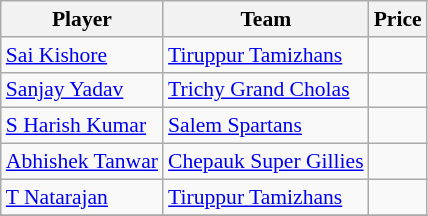<table class="wikitable sortable" style="font-size:90%;">
<tr>
<th>Player</th>
<th>Team</th>
<th>Price</th>
</tr>
<tr>
<td><a href='#'>Sai Kishore</a></td>
<td><a href='#'>Tiruppur Tamizhans</a></td>
<td></td>
</tr>
<tr>
<td><a href='#'>Sanjay Yadav</a></td>
<td><a href='#'>Trichy Grand Cholas</a></td>
<td></td>
</tr>
<tr>
<td><a href='#'>S Harish Kumar</a></td>
<td><a href='#'>Salem Spartans</a></td>
<td></td>
</tr>
<tr>
<td><a href='#'>Abhishek Tanwar</a></td>
<td><a href='#'>Chepauk Super Gillies</a></td>
<td></td>
</tr>
<tr>
<td><a href='#'>T Natarajan</a></td>
<td><a href='#'>Tiruppur Tamizhans</a></td>
<td></td>
</tr>
<tr>
</tr>
</table>
